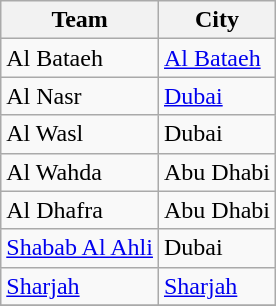<table class="wikitable" style="margin:1em 2em 1em 1em;">
<tr>
<th>Team</th>
<th>City</th>
</tr>
<tr>
<td>Al Bataeh</td>
<td><a href='#'>Al Bataeh</a></td>
</tr>
<tr>
<td>Al Nasr</td>
<td><a href='#'>Dubai</a></td>
</tr>
<tr>
<td>Al Wasl</td>
<td>Dubai</td>
</tr>
<tr>
<td>Al Wahda</td>
<td>Abu Dhabi</td>
</tr>
<tr>
<td>Al Dhafra</td>
<td>Abu Dhabi</td>
</tr>
<tr>
<td><a href='#'>Shabab Al Ahli</a></td>
<td>Dubai</td>
</tr>
<tr>
<td><a href='#'>Sharjah</a></td>
<td><a href='#'>Sharjah</a></td>
</tr>
<tr>
</tr>
</table>
